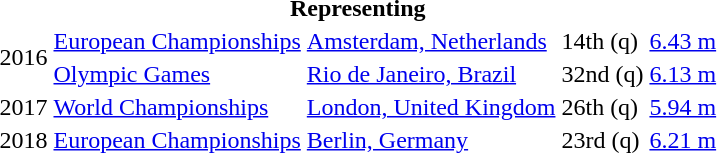<table>
<tr>
<th colspan="5">Representing </th>
</tr>
<tr>
<td rowspan=2>2016</td>
<td><a href='#'>European Championships</a></td>
<td><a href='#'>Amsterdam, Netherlands</a></td>
<td>14th (q)</td>
<td><a href='#'>6.43 m</a></td>
</tr>
<tr>
<td><a href='#'>Olympic Games</a></td>
<td><a href='#'>Rio de Janeiro, Brazil</a></td>
<td>32nd (q)</td>
<td><a href='#'>6.13 m</a></td>
</tr>
<tr>
<td>2017</td>
<td><a href='#'>World Championships</a></td>
<td><a href='#'>London, United Kingdom</a></td>
<td>26th (q)</td>
<td><a href='#'>5.94 m</a></td>
</tr>
<tr>
<td>2018</td>
<td><a href='#'>European Championships</a></td>
<td><a href='#'>Berlin, Germany</a></td>
<td>23rd (q)</td>
<td><a href='#'>6.21 m</a></td>
</tr>
</table>
